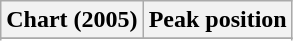<table class="wikitable sortable" border="1">
<tr>
<th>Chart (2005)</th>
<th>Peak position</th>
</tr>
<tr>
</tr>
<tr>
</tr>
</table>
